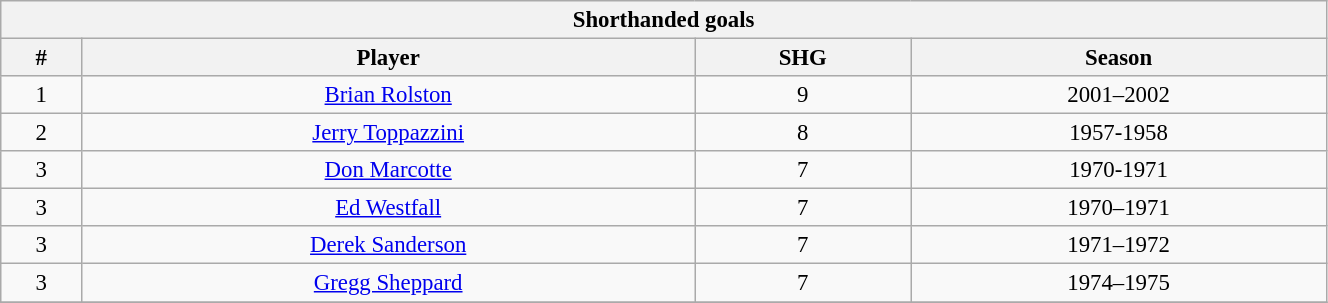<table class="wikitable" style="text-align: center; font-size: 95%" width="70%">
<tr>
<th colspan="4">Shorthanded goals</th>
</tr>
<tr>
<th>#</th>
<th>Player</th>
<th>SHG</th>
<th>Season</th>
</tr>
<tr>
<td>1</td>
<td><a href='#'>Brian Rolston</a></td>
<td>9</td>
<td>2001–2002</td>
</tr>
<tr>
<td>2</td>
<td><a href='#'>Jerry Toppazzini</a></td>
<td>8</td>
<td>1957-1958</td>
</tr>
<tr>
<td>3</td>
<td><a href='#'>Don Marcotte</a></td>
<td>7</td>
<td>1970-1971</td>
</tr>
<tr>
<td>3</td>
<td><a href='#'>Ed Westfall</a></td>
<td>7</td>
<td>1970–1971</td>
</tr>
<tr>
<td>3</td>
<td><a href='#'>Derek Sanderson</a></td>
<td>7</td>
<td>1971–1972</td>
</tr>
<tr>
<td>3</td>
<td><a href='#'>Gregg Sheppard</a></td>
<td>7</td>
<td>1974–1975</td>
</tr>
<tr>
</tr>
</table>
